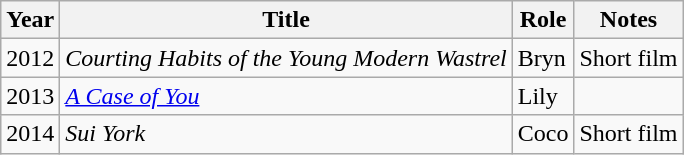<table class="wikitable sortable">
<tr>
<th>Year</th>
<th>Title</th>
<th>Role</th>
<th class="unsortable">Notes</th>
</tr>
<tr>
<td>2012</td>
<td><em>Courting Habits of the Young Modern Wastrel</em></td>
<td>Bryn</td>
<td>Short film</td>
</tr>
<tr>
<td>2013</td>
<td><em><a href='#'>A Case of You</a></em></td>
<td>Lily</td>
<td></td>
</tr>
<tr>
<td>2014</td>
<td><em>Sui York</em></td>
<td>Coco</td>
<td>Short film</td>
</tr>
</table>
